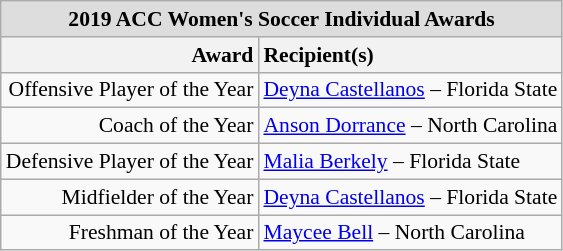<table class="wikitable" style="white-space:nowrap; font-size:90%;">
<tr>
<td colspan="7" style="text-align:center; background:#ddd;"><strong>2019 ACC Women's Soccer Individual Awards</strong></td>
</tr>
<tr>
<th style="text-align:right;">Award</th>
<th style="text-align:left;">Recipient(s)</th>
</tr>
<tr>
<td style="text-align:right;">Offensive Player of the Year</td>
<td style="text-align:left;"><a href='#'>Deyna Castellanos</a> – Florida State</td>
</tr>
<tr>
<td style="text-align:right;">Coach of the Year</td>
<td style="text-align:left;"><a href='#'>Anson Dorrance</a> – North Carolina</td>
</tr>
<tr>
<td style="text-align:right;">Defensive Player of the Year</td>
<td style="text-align:left;"><a href='#'>Malia Berkely</a> – Florida State</td>
</tr>
<tr>
<td style="text-align:right;">Midfielder of the Year</td>
<td style="text-align:left;"><a href='#'>Deyna Castellanos</a> – Florida State</td>
</tr>
<tr>
<td style="text-align:right;">Freshman of the Year</td>
<td style="text-align:left;"><a href='#'>Maycee Bell</a> – North Carolina</td>
</tr>
</table>
